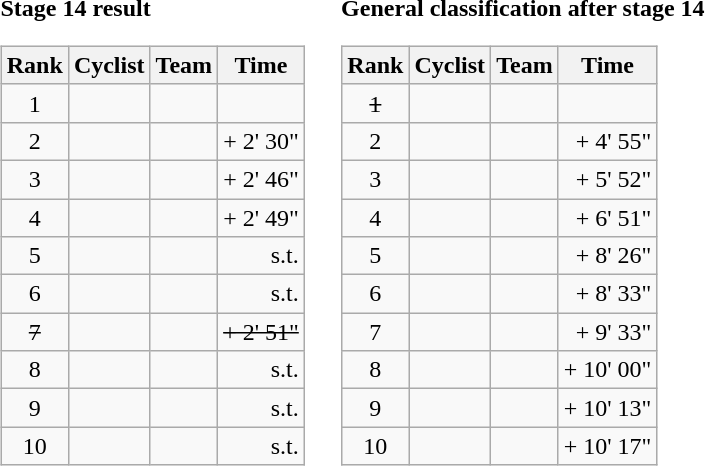<table>
<tr>
<td><strong>Stage 14 result</strong><br><table class="wikitable">
<tr>
<th scope="col">Rank</th>
<th scope="col">Cyclist</th>
<th scope="col">Team</th>
<th scope="col">Time</th>
</tr>
<tr>
<td style="text-align:center;">1</td>
<td></td>
<td></td>
<td style="text-align:right;"></td>
</tr>
<tr>
<td style="text-align:center;">2</td>
<td></td>
<td></td>
<td style="text-align:right;">+ 2' 30"</td>
</tr>
<tr>
<td style="text-align:center;">3</td>
<td></td>
<td></td>
<td style="text-align:right;">+ 2' 46"</td>
</tr>
<tr>
<td style="text-align:center;">4</td>
<td></td>
<td></td>
<td style="text-align:right;">+ 2' 49"</td>
</tr>
<tr>
<td style="text-align:center;">5</td>
<td></td>
<td></td>
<td style="text-align:right;">s.t.</td>
</tr>
<tr>
<td style="text-align:center;">6</td>
<td></td>
<td></td>
<td style="text-align:right;">s.t.</td>
</tr>
<tr>
<td style="text-align:center;"><del>7</del></td>
<td><del></del> </td>
<td><del></del></td>
<td style="text-align:right;"><del>+ 2' 51"</del></td>
</tr>
<tr>
<td style="text-align:center;">8</td>
<td></td>
<td></td>
<td style="text-align:right;">s.t.</td>
</tr>
<tr>
<td style="text-align:center;">9</td>
<td></td>
<td></td>
<td style="text-align:right;">s.t.</td>
</tr>
<tr>
<td style="text-align:center;">10</td>
<td></td>
<td></td>
<td style="text-align:right;">s.t.</td>
</tr>
</table>
</td>
<td></td>
<td><strong>General classification after stage 14</strong><br><table class="wikitable">
<tr>
<th scope="col">Rank</th>
<th scope="col">Cyclist</th>
<th scope="col">Team</th>
<th scope="col">Time</th>
</tr>
<tr>
<td style="text-align:center;"><del>1</del></td>
<td><del></del> </td>
<td><del></del></td>
<td style="text-align:right;"><del></del></td>
</tr>
<tr>
<td style="text-align:center;">2</td>
<td></td>
<td></td>
<td style="text-align:right;">+ 4' 55"</td>
</tr>
<tr>
<td style="text-align:center;">3</td>
<td></td>
<td></td>
<td style="text-align:right;">+ 5' 52"</td>
</tr>
<tr>
<td style="text-align:center;">4</td>
<td></td>
<td></td>
<td style="text-align:right;">+ 6' 51"</td>
</tr>
<tr>
<td style="text-align:center;">5</td>
<td></td>
<td></td>
<td style="text-align:right;">+ 8' 26"</td>
</tr>
<tr>
<td style="text-align:center;">6</td>
<td></td>
<td></td>
<td style="text-align:right;">+ 8' 33"</td>
</tr>
<tr>
<td style="text-align:center;">7</td>
<td></td>
<td></td>
<td style="text-align:right;">+ 9' 33"</td>
</tr>
<tr>
<td style="text-align:center;">8</td>
<td></td>
<td></td>
<td style="text-align:right;">+ 10' 00"</td>
</tr>
<tr>
<td style="text-align:center;">9</td>
<td></td>
<td></td>
<td style="text-align:right;">+ 10' 13"</td>
</tr>
<tr>
<td style="text-align:center;">10</td>
<td></td>
<td></td>
<td style="text-align:right;">+ 10' 17"</td>
</tr>
</table>
</td>
</tr>
</table>
